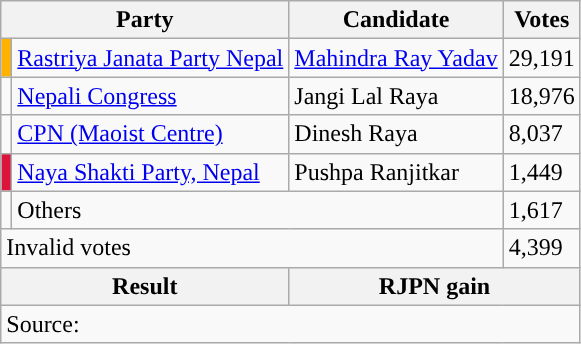<table class="wikitable">
<tr>
<th colspan="2">Party</th>
<th>Candidate</th>
<th>Votes</th>
</tr>
<tr>
<td style="background-color:#ffb300"></td>
<td><a href='#'>Rastriya Janata Party Nepal</a></td>
<td><a href='#'>Mahindra Ray Yadav</a></td>
<td>29,191</td>
</tr>
<tr>
<td style="background-color:"></td>
<td><a href='#'>Nepali Congress</a></td>
<td>Jangi Lal Raya</td>
<td>18,976</td>
</tr>
<tr>
<td style="background-color:"></td>
<td><a href='#'>CPN (Maoist Centre)</a></td>
<td>Dinesh Raya</td>
<td>8,037</td>
</tr>
<tr>
<td style="background-color:crimson"></td>
<td><a href='#'>Naya Shakti Party, Nepal</a></td>
<td>Pushpa Ranjitkar</td>
<td>1,449</td>
</tr>
<tr>
<td></td>
<td colspan="2">Others</td>
<td>1,617</td>
</tr>
<tr>
<td colspan="3">Invalid votes</td>
<td>4,399</td>
</tr>
<tr>
<th colspan="2">Result</th>
<th colspan="2">RJPN gain</th>
</tr>
<tr>
<td colspan="4">Source: </td>
</tr>
</table>
